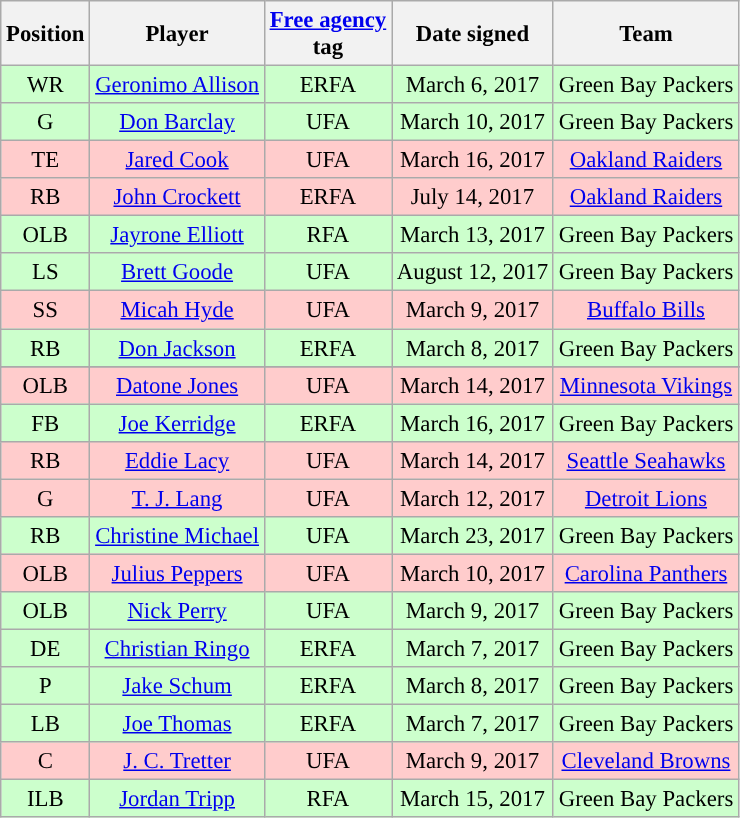<table class="wikitable" style="font-size:95%;text-align:center">
<tr>
<th>Position</th>
<th>Player</th>
<th><a href='#'><span>Free agency</span></a><br>tag</th>
<th>Date signed</th>
<th>Team</th>
</tr>
<tr bgcolor=ccffcc>
<td>WR</td>
<td><a href='#'>Geronimo Allison</a></td>
<td>ERFA</td>
<td>March 6, 2017</td>
<td>Green Bay Packers</td>
</tr>
<tr bgcolor=ccffcc>
<td>G</td>
<td><a href='#'>Don Barclay</a></td>
<td>UFA</td>
<td>March 10, 2017</td>
<td>Green Bay Packers</td>
</tr>
<tr bgcolor=ffcccc>
<td>TE</td>
<td><a href='#'>Jared Cook</a></td>
<td>UFA</td>
<td>March 16, 2017</td>
<td><a href='#'>Oakland Raiders</a></td>
</tr>
<tr bgcolor=ffcccc>
<td>RB</td>
<td><a href='#'>John Crockett</a></td>
<td>ERFA</td>
<td>July 14, 2017</td>
<td><a href='#'>Oakland Raiders</a></td>
</tr>
<tr bgcolor=ccffcc>
<td>OLB</td>
<td><a href='#'>Jayrone Elliott</a></td>
<td>RFA</td>
<td>March 13, 2017</td>
<td>Green Bay Packers</td>
</tr>
<tr bgcolor=ccffcc>
<td>LS</td>
<td><a href='#'>Brett Goode</a></td>
<td>UFA</td>
<td>August 12, 2017</td>
<td>Green Bay Packers</td>
</tr>
<tr bgcolor=ffcccc>
<td>SS</td>
<td><a href='#'>Micah Hyde</a></td>
<td>UFA</td>
<td>March 9, 2017</td>
<td><a href='#'>Buffalo Bills</a></td>
</tr>
<tr bgcolor=ccffcc>
<td>RB</td>
<td><a href='#'>Don Jackson</a></td>
<td>ERFA</td>
<td>March 8, 2017</td>
<td>Green Bay Packers</td>
</tr>
<tr>
</tr>
<tr bgcolor=ffcccc>
<td>OLB</td>
<td><a href='#'>Datone Jones</a></td>
<td>UFA</td>
<td>March 14, 2017</td>
<td><a href='#'>Minnesota Vikings</a></td>
</tr>
<tr bgcolor=ccffcc>
<td>FB</td>
<td><a href='#'>Joe Kerridge</a></td>
<td>ERFA</td>
<td>March 16, 2017</td>
<td>Green Bay Packers</td>
</tr>
<tr bgcolor=ffcccc>
<td>RB</td>
<td><a href='#'>Eddie Lacy</a></td>
<td>UFA</td>
<td>March 14, 2017</td>
<td><a href='#'>Seattle Seahawks</a></td>
</tr>
<tr bgcolor=ffcccc>
<td>G</td>
<td><a href='#'>T. J. Lang</a></td>
<td>UFA</td>
<td>March 12, 2017</td>
<td><a href='#'>Detroit Lions</a></td>
</tr>
<tr bgcolor=ccffcc>
<td>RB</td>
<td><a href='#'>Christine Michael</a></td>
<td>UFA</td>
<td>March 23, 2017</td>
<td>Green Bay Packers</td>
</tr>
<tr bgcolor=ffcccc>
<td>OLB</td>
<td><a href='#'>Julius Peppers</a></td>
<td>UFA</td>
<td>March 10, 2017</td>
<td><a href='#'>Carolina Panthers</a></td>
</tr>
<tr bgcolor=ccffcc>
<td>OLB</td>
<td><a href='#'>Nick Perry</a></td>
<td>UFA</td>
<td>March 9, 2017</td>
<td>Green Bay Packers</td>
</tr>
<tr bgcolor=ccffcc>
<td>DE</td>
<td><a href='#'>Christian Ringo</a></td>
<td>ERFA</td>
<td>March 7, 2017</td>
<td>Green Bay Packers</td>
</tr>
<tr bgcolor=ccffcc>
<td>P</td>
<td><a href='#'>Jake Schum</a></td>
<td>ERFA</td>
<td>March 8, 2017</td>
<td>Green Bay Packers</td>
</tr>
<tr bgcolor=ccffcc>
<td>LB</td>
<td><a href='#'>Joe Thomas</a></td>
<td>ERFA</td>
<td>March 7, 2017</td>
<td>Green Bay Packers</td>
</tr>
<tr bgcolor=ffcccc>
<td>C</td>
<td><a href='#'>J. C. Tretter</a></td>
<td>UFA</td>
<td>March 9, 2017</td>
<td><a href='#'>Cleveland Browns</a></td>
</tr>
<tr bgcolor=ccffcc>
<td>ILB</td>
<td><a href='#'>Jordan Tripp</a></td>
<td>RFA</td>
<td>March 15, 2017</td>
<td>Green Bay Packers</td>
</tr>
</table>
